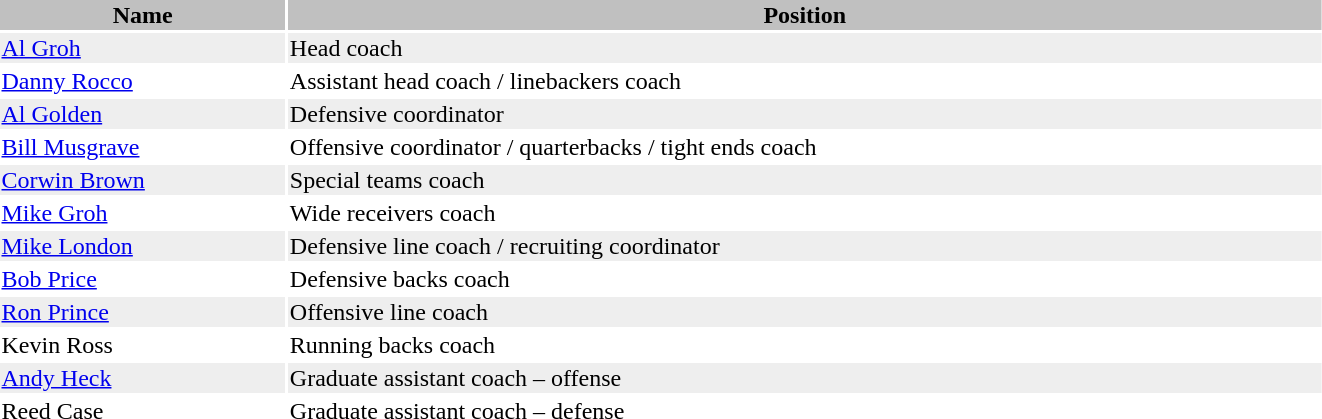<table class="toccolours" width="70%">
<tr>
<th bgcolor=silver>Name</th>
<th bgcolor=silver>Position</th>
</tr>
<tr bgcolor=#eeeeee>
<td><a href='#'>Al Groh</a></td>
<td>Head coach</td>
</tr>
<tr>
<td><a href='#'>Danny Rocco</a></td>
<td>Assistant head coach / linebackers coach</td>
</tr>
<tr bgcolor=#eeeeee>
<td><a href='#'>Al Golden</a></td>
<td>Defensive coordinator</td>
</tr>
<tr>
<td><a href='#'>Bill Musgrave</a></td>
<td>Offensive coordinator / quarterbacks / tight ends coach</td>
</tr>
<tr bgcolor=#eeeeee>
<td><a href='#'>Corwin Brown</a></td>
<td>Special teams coach</td>
</tr>
<tr>
<td><a href='#'>Mike Groh</a></td>
<td>Wide receivers coach</td>
</tr>
<tr bgcolor=#eeeeee>
<td><a href='#'>Mike London</a></td>
<td>Defensive line coach / recruiting coordinator</td>
</tr>
<tr>
<td><a href='#'>Bob Price</a></td>
<td>Defensive backs coach</td>
</tr>
<tr bgcolor=#eeeeee>
<td><a href='#'>Ron Prince</a></td>
<td>Offensive line coach</td>
</tr>
<tr>
<td>Kevin Ross</td>
<td>Running backs coach</td>
</tr>
<tr bgcolor=#eeeeee>
<td><a href='#'>Andy Heck</a></td>
<td>Graduate assistant coach – offense</td>
</tr>
<tr>
<td>Reed Case</td>
<td>Graduate assistant coach – defense</td>
</tr>
</table>
